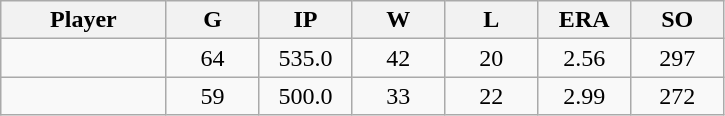<table class="wikitable sortable">
<tr>
<th bgcolor="#DDDDFF" width="16%">Player</th>
<th bgcolor="#DDDDFF" width="9%">G</th>
<th bgcolor="#DDDDFF" width="9%">IP</th>
<th bgcolor="#DDDDFF" width="9%">W</th>
<th bgcolor="#DDDDFF" width="9%">L</th>
<th bgcolor="#DDDDFF" width="9%">ERA</th>
<th bgcolor="#DDDDFF" width="9%">SO</th>
</tr>
<tr align="center">
<td></td>
<td>64</td>
<td>535.0</td>
<td>42</td>
<td>20</td>
<td>2.56</td>
<td>297</td>
</tr>
<tr align="center">
<td></td>
<td>59</td>
<td>500.0</td>
<td>33</td>
<td>22</td>
<td>2.99</td>
<td>272</td>
</tr>
</table>
